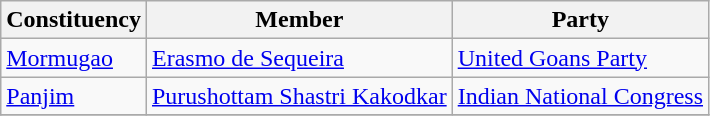<table class="wikitable sortable">
<tr>
<th>Constituency</th>
<th>Member</th>
<th>Party</th>
</tr>
<tr>
<td><a href='#'>Mormugao</a></td>
<td><a href='#'>Erasmo de Sequeira</a></td>
<td><a href='#'>United Goans Party</a></td>
</tr>
<tr>
<td><a href='#'>Panjim</a></td>
<td><a href='#'>Purushottam Shastri Kakodkar</a></td>
<td><a href='#'>Indian National Congress</a></td>
</tr>
<tr>
</tr>
</table>
